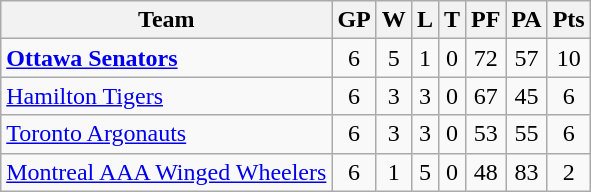<table class="wikitable">
<tr>
<th>Team</th>
<th>GP</th>
<th>W</th>
<th>L</th>
<th>T</th>
<th>PF</th>
<th>PA</th>
<th>Pts</th>
</tr>
<tr align="center">
<td align="left"><strong><a href='#'>Ottawa Senators</a></strong></td>
<td>6</td>
<td>5</td>
<td>1</td>
<td>0</td>
<td>72</td>
<td>57</td>
<td>10</td>
</tr>
<tr align="center">
<td align="left"><a href='#'>Hamilton Tigers</a></td>
<td>6</td>
<td>3</td>
<td>3</td>
<td>0</td>
<td>67</td>
<td>45</td>
<td>6</td>
</tr>
<tr align="center">
<td align="left"><a href='#'>Toronto Argonauts</a></td>
<td>6</td>
<td>3</td>
<td>3</td>
<td>0</td>
<td>53</td>
<td>55</td>
<td>6</td>
</tr>
<tr align="center">
<td align="left"><a href='#'>Montreal AAA Winged Wheelers</a></td>
<td>6</td>
<td>1</td>
<td>5</td>
<td>0</td>
<td>48</td>
<td>83</td>
<td>2</td>
</tr>
</table>
